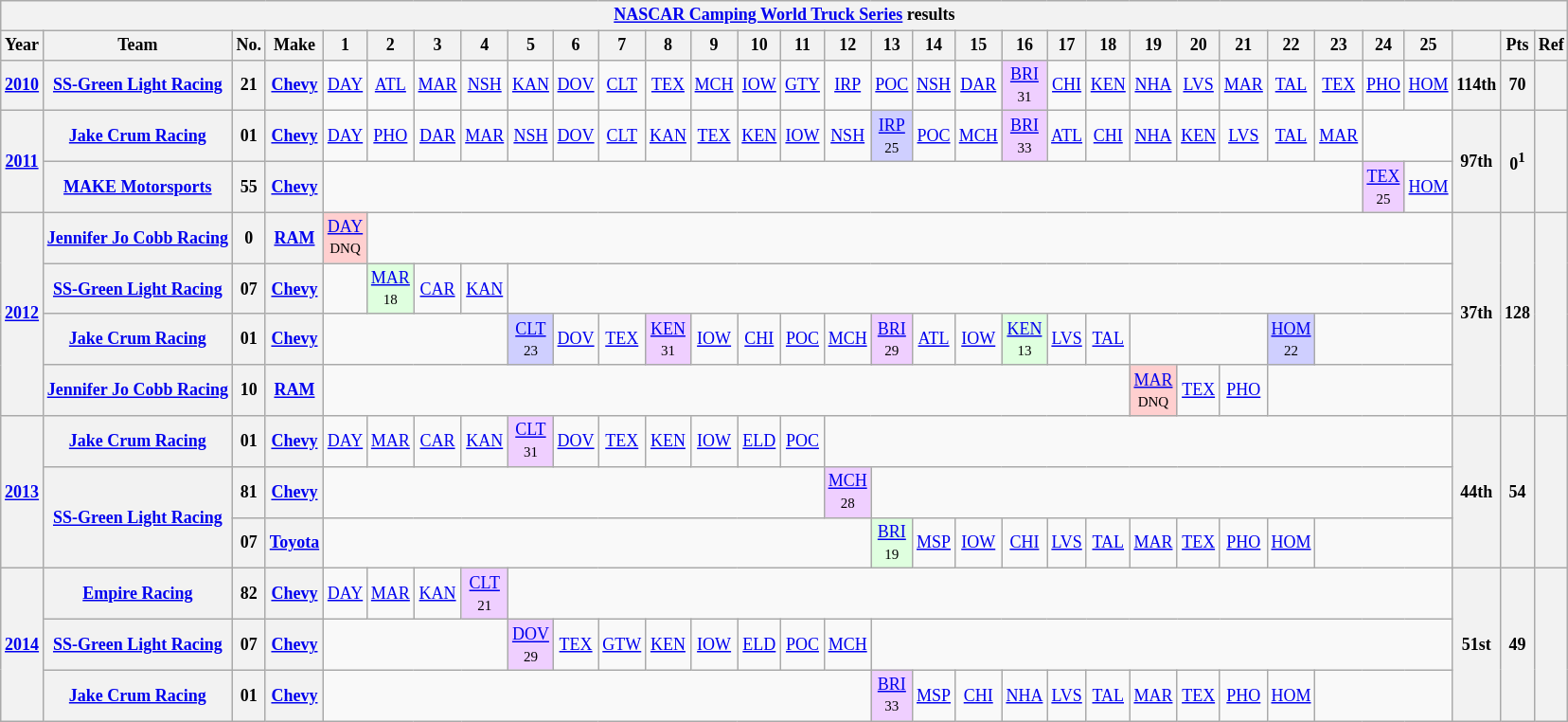<table class="wikitable" style="text-align:center; font-size:75%">
<tr>
<th colspan=32><a href='#'>NASCAR Camping World Truck Series</a> results</th>
</tr>
<tr>
<th>Year</th>
<th>Team</th>
<th>No.</th>
<th>Make</th>
<th>1</th>
<th>2</th>
<th>3</th>
<th>4</th>
<th>5</th>
<th>6</th>
<th>7</th>
<th>8</th>
<th>9</th>
<th>10</th>
<th>11</th>
<th>12</th>
<th>13</th>
<th>14</th>
<th>15</th>
<th>16</th>
<th>17</th>
<th>18</th>
<th>19</th>
<th>20</th>
<th>21</th>
<th>22</th>
<th>23</th>
<th>24</th>
<th>25</th>
<th></th>
<th>Pts</th>
<th>Ref</th>
</tr>
<tr>
<th><a href='#'>2010</a></th>
<th><a href='#'>SS-Green Light Racing</a></th>
<th>21</th>
<th><a href='#'>Chevy</a></th>
<td><a href='#'>DAY</a></td>
<td><a href='#'>ATL</a></td>
<td><a href='#'>MAR</a></td>
<td><a href='#'>NSH</a></td>
<td><a href='#'>KAN</a></td>
<td><a href='#'>DOV</a></td>
<td><a href='#'>CLT</a></td>
<td><a href='#'>TEX</a></td>
<td><a href='#'>MCH</a></td>
<td><a href='#'>IOW</a></td>
<td><a href='#'>GTY</a></td>
<td><a href='#'>IRP</a></td>
<td><a href='#'>POC</a></td>
<td><a href='#'>NSH</a></td>
<td><a href='#'>DAR</a></td>
<td style="background:#EFCFFF;"><a href='#'>BRI</a><br><small>31</small></td>
<td><a href='#'>CHI</a></td>
<td><a href='#'>KEN</a></td>
<td><a href='#'>NHA</a></td>
<td><a href='#'>LVS</a></td>
<td><a href='#'>MAR</a></td>
<td><a href='#'>TAL</a></td>
<td><a href='#'>TEX</a></td>
<td><a href='#'>PHO</a></td>
<td><a href='#'>HOM</a></td>
<th>114th</th>
<th>70</th>
<th></th>
</tr>
<tr>
<th rowspan=2><a href='#'>2011</a></th>
<th><a href='#'>Jake Crum Racing</a></th>
<th>01</th>
<th><a href='#'>Chevy</a></th>
<td><a href='#'>DAY</a></td>
<td><a href='#'>PHO</a></td>
<td><a href='#'>DAR</a></td>
<td><a href='#'>MAR</a></td>
<td><a href='#'>NSH</a></td>
<td><a href='#'>DOV</a></td>
<td><a href='#'>CLT</a></td>
<td><a href='#'>KAN</a></td>
<td><a href='#'>TEX</a></td>
<td><a href='#'>KEN</a></td>
<td><a href='#'>IOW</a></td>
<td><a href='#'>NSH</a></td>
<td style="background:#CFCFFF;"><a href='#'>IRP</a><br><small>25</small></td>
<td><a href='#'>POC</a></td>
<td><a href='#'>MCH</a></td>
<td style="background:#EFCFFF;"><a href='#'>BRI</a><br><small>33</small></td>
<td><a href='#'>ATL</a></td>
<td><a href='#'>CHI</a></td>
<td><a href='#'>NHA</a></td>
<td><a href='#'>KEN</a></td>
<td><a href='#'>LVS</a></td>
<td><a href='#'>TAL</a></td>
<td><a href='#'>MAR</a></td>
<td colspan=2></td>
<th rowspan=2>97th</th>
<th rowspan=2>0<sup>1</sup></th>
<th rowspan=2></th>
</tr>
<tr>
<th><a href='#'>MAKE Motorsports</a></th>
<th>55</th>
<th><a href='#'>Chevy</a></th>
<td colspan=23></td>
<td style="background:#EFCFFF;"><a href='#'>TEX</a><br><small>25</small></td>
<td><a href='#'>HOM</a></td>
</tr>
<tr>
<th rowspan=4><a href='#'>2012</a></th>
<th><a href='#'>Jennifer Jo Cobb Racing</a></th>
<th>0</th>
<th><a href='#'>RAM</a></th>
<td style="background:#FFCFCF;"><a href='#'>DAY</a><br><small>DNQ</small></td>
<td colspan=24></td>
<th rowspan=4>37th</th>
<th rowspan=4>128</th>
<th rowspan=4></th>
</tr>
<tr>
<th><a href='#'>SS-Green Light Racing</a></th>
<th>07</th>
<th><a href='#'>Chevy</a></th>
<td></td>
<td style="background:#DFFFDF;"><a href='#'>MAR</a><br><small>18</small></td>
<td><a href='#'>CAR</a></td>
<td><a href='#'>KAN</a></td>
<td colspan=21></td>
</tr>
<tr>
<th><a href='#'>Jake Crum Racing</a></th>
<th>01</th>
<th><a href='#'>Chevy</a></th>
<td colspan=4></td>
<td style="background:#CFCFFF;"><a href='#'>CLT</a><br><small>23</small></td>
<td><a href='#'>DOV</a></td>
<td><a href='#'>TEX</a></td>
<td style="background:#EFCFFF;"><a href='#'>KEN</a><br><small>31</small></td>
<td><a href='#'>IOW</a></td>
<td><a href='#'>CHI</a></td>
<td><a href='#'>POC</a></td>
<td><a href='#'>MCH</a></td>
<td style="background:#EFCFFF;"><a href='#'>BRI</a><br><small>29</small></td>
<td><a href='#'>ATL</a></td>
<td><a href='#'>IOW</a></td>
<td style="background:#DFFFDF;"><a href='#'>KEN</a><br><small>13</small></td>
<td><a href='#'>LVS</a></td>
<td><a href='#'>TAL</a></td>
<td colspan=3></td>
<td style="background:#CFCFFF;"><a href='#'>HOM</a><br><small>22</small></td>
<td colspan=3></td>
</tr>
<tr>
<th><a href='#'>Jennifer Jo Cobb Racing</a></th>
<th>10</th>
<th><a href='#'>RAM</a></th>
<td colspan=18></td>
<td style="background:#FFCFCF;"><a href='#'>MAR</a><br><small>DNQ</small></td>
<td><a href='#'>TEX</a></td>
<td><a href='#'>PHO</a></td>
<td colspan=4></td>
</tr>
<tr>
<th rowspan=3><a href='#'>2013</a></th>
<th><a href='#'>Jake Crum Racing</a></th>
<th>01</th>
<th><a href='#'>Chevy</a></th>
<td><a href='#'>DAY</a></td>
<td><a href='#'>MAR</a></td>
<td><a href='#'>CAR</a></td>
<td><a href='#'>KAN</a></td>
<td style="background:#EFCFFF;"><a href='#'>CLT</a><br><small>31</small></td>
<td><a href='#'>DOV</a></td>
<td><a href='#'>TEX</a></td>
<td><a href='#'>KEN</a></td>
<td><a href='#'>IOW</a></td>
<td><a href='#'>ELD</a></td>
<td><a href='#'>POC</a></td>
<td colspan=14></td>
<th rowspan=3>44th</th>
<th rowspan=3>54</th>
<th rowspan=3></th>
</tr>
<tr>
<th rowspan=2><a href='#'>SS-Green Light Racing</a></th>
<th>81</th>
<th><a href='#'>Chevy</a></th>
<td colspan=11></td>
<td style="background:#EFCFFF;"><a href='#'>MCH</a><br><small>28</small></td>
<td colspan=13></td>
</tr>
<tr>
<th>07</th>
<th><a href='#'>Toyota</a></th>
<td colspan=12></td>
<td style="background:#DFFFDF;"><a href='#'>BRI</a><br><small>19</small></td>
<td><a href='#'>MSP</a></td>
<td><a href='#'>IOW</a></td>
<td><a href='#'>CHI</a></td>
<td><a href='#'>LVS</a></td>
<td><a href='#'>TAL</a></td>
<td><a href='#'>MAR</a></td>
<td><a href='#'>TEX</a></td>
<td><a href='#'>PHO</a></td>
<td><a href='#'>HOM</a></td>
<td colspan=3></td>
</tr>
<tr>
<th rowspan=3><a href='#'>2014</a></th>
<th><a href='#'>Empire Racing</a></th>
<th>82</th>
<th><a href='#'>Chevy</a></th>
<td><a href='#'>DAY</a></td>
<td><a href='#'>MAR</a></td>
<td><a href='#'>KAN</a></td>
<td style="background:#EFCFFF;"><a href='#'>CLT</a><br><small>21</small></td>
<td colspan=21></td>
<th rowspan=3>51st</th>
<th rowspan=3>49</th>
<th rowspan=3></th>
</tr>
<tr>
<th><a href='#'>SS-Green Light Racing</a></th>
<th>07</th>
<th><a href='#'>Chevy</a></th>
<td colspan=4></td>
<td style="background:#EFCFFF;"><a href='#'>DOV</a><br><small>29</small></td>
<td><a href='#'>TEX</a></td>
<td><a href='#'>GTW</a></td>
<td><a href='#'>KEN</a></td>
<td><a href='#'>IOW</a></td>
<td><a href='#'>ELD</a></td>
<td><a href='#'>POC</a></td>
<td><a href='#'>MCH</a></td>
<td colspan=13></td>
</tr>
<tr>
<th><a href='#'>Jake Crum Racing</a></th>
<th>01</th>
<th><a href='#'>Chevy</a></th>
<td colspan=12></td>
<td style="background:#EFCFFF;"><a href='#'>BRI</a><br><small>33</small></td>
<td><a href='#'>MSP</a></td>
<td><a href='#'>CHI</a></td>
<td><a href='#'>NHA</a></td>
<td><a href='#'>LVS</a></td>
<td><a href='#'>TAL</a></td>
<td><a href='#'>MAR</a></td>
<td><a href='#'>TEX</a></td>
<td><a href='#'>PHO</a></td>
<td><a href='#'>HOM</a></td>
<td colspan=3></td>
</tr>
</table>
